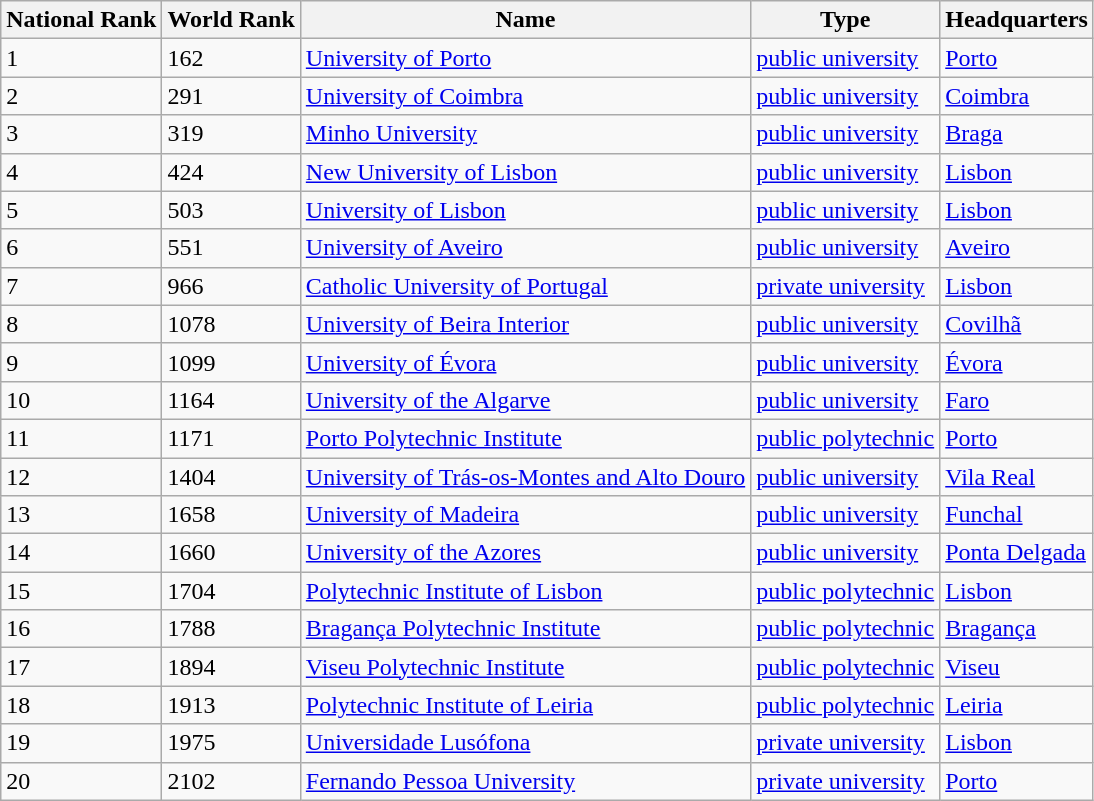<table class="wikitable">
<tr>
<th>National Rank</th>
<th>World Rank</th>
<th>Name</th>
<th>Type</th>
<th>Headquarters</th>
</tr>
<tr>
<td>1</td>
<td>162</td>
<td><a href='#'>University of Porto</a></td>
<td><a href='#'>public university</a></td>
<td><a href='#'>Porto</a></td>
</tr>
<tr>
<td>2</td>
<td>291</td>
<td><a href='#'>University of Coimbra</a></td>
<td><a href='#'>public university</a></td>
<td><a href='#'>Coimbra</a></td>
</tr>
<tr>
<td>3</td>
<td>319</td>
<td><a href='#'>Minho University</a></td>
<td><a href='#'>public university</a></td>
<td><a href='#'>Braga</a></td>
</tr>
<tr>
<td>4</td>
<td>424</td>
<td><a href='#'>New University of Lisbon</a></td>
<td><a href='#'>public university</a></td>
<td><a href='#'>Lisbon</a></td>
</tr>
<tr>
<td>5</td>
<td>503</td>
<td><a href='#'>University of Lisbon</a></td>
<td><a href='#'>public university</a></td>
<td><a href='#'>Lisbon</a></td>
</tr>
<tr>
<td>6</td>
<td>551</td>
<td><a href='#'>University of Aveiro</a></td>
<td><a href='#'>public university</a></td>
<td><a href='#'>Aveiro</a></td>
</tr>
<tr>
<td>7</td>
<td>966</td>
<td><a href='#'>Catholic University of Portugal</a></td>
<td><a href='#'>private university</a></td>
<td><a href='#'>Lisbon</a></td>
</tr>
<tr>
<td>8</td>
<td>1078</td>
<td><a href='#'>University of Beira Interior</a></td>
<td><a href='#'>public university</a></td>
<td><a href='#'>Covilhã</a></td>
</tr>
<tr>
<td>9</td>
<td>1099</td>
<td><a href='#'>University of Évora</a></td>
<td><a href='#'>public university</a></td>
<td><a href='#'>Évora</a></td>
</tr>
<tr>
<td>10</td>
<td>1164</td>
<td><a href='#'>University of the Algarve</a></td>
<td><a href='#'>public university</a></td>
<td><a href='#'>Faro</a></td>
</tr>
<tr>
<td>11</td>
<td>1171</td>
<td><a href='#'>Porto Polytechnic Institute</a></td>
<td><a href='#'>public polytechnic</a></td>
<td><a href='#'>Porto</a></td>
</tr>
<tr>
<td>12</td>
<td>1404</td>
<td><a href='#'>University of Trás-os-Montes and Alto Douro</a></td>
<td><a href='#'>public university</a></td>
<td><a href='#'>Vila Real</a></td>
</tr>
<tr>
<td>13</td>
<td>1658</td>
<td><a href='#'>University of Madeira</a></td>
<td><a href='#'>public university</a></td>
<td><a href='#'>Funchal</a></td>
</tr>
<tr>
<td>14</td>
<td>1660</td>
<td><a href='#'>University of the Azores</a></td>
<td><a href='#'>public university</a></td>
<td><a href='#'>Ponta Delgada</a></td>
</tr>
<tr>
<td>15</td>
<td>1704</td>
<td><a href='#'>Polytechnic Institute of Lisbon</a></td>
<td><a href='#'>public polytechnic</a></td>
<td><a href='#'>Lisbon</a></td>
</tr>
<tr>
<td>16</td>
<td>1788</td>
<td><a href='#'>Bragança Polytechnic Institute</a></td>
<td><a href='#'>public polytechnic</a></td>
<td><a href='#'>Bragança</a></td>
</tr>
<tr>
<td>17</td>
<td>1894</td>
<td><a href='#'>Viseu Polytechnic Institute</a></td>
<td><a href='#'>public polytechnic</a></td>
<td><a href='#'>Viseu</a></td>
</tr>
<tr>
<td>18</td>
<td>1913</td>
<td><a href='#'>Polytechnic Institute of Leiria</a></td>
<td><a href='#'>public polytechnic</a></td>
<td><a href='#'>Leiria</a></td>
</tr>
<tr>
<td>19</td>
<td>1975</td>
<td><a href='#'>Universidade Lusófona</a></td>
<td><a href='#'>private university</a></td>
<td><a href='#'>Lisbon</a></td>
</tr>
<tr>
<td>20</td>
<td>2102</td>
<td><a href='#'>Fernando Pessoa University</a></td>
<td><a href='#'>private university</a></td>
<td><a href='#'>Porto</a></td>
</tr>
</table>
